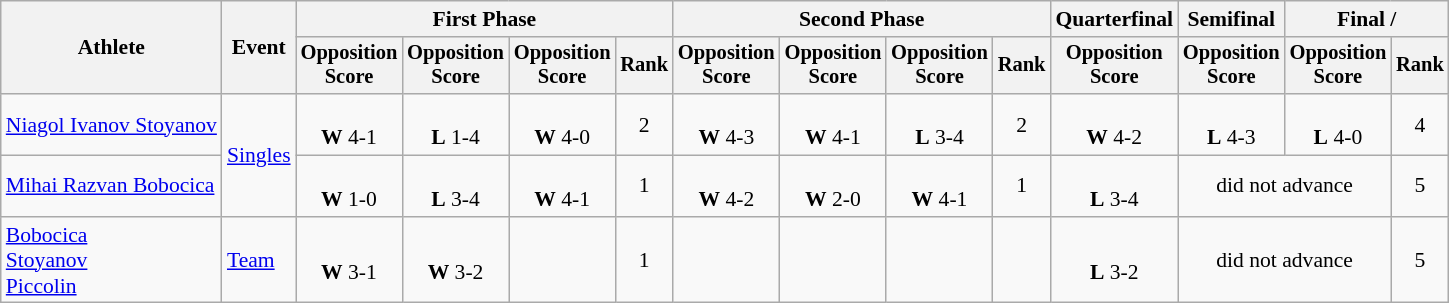<table class="wikitable" style="font-size:90%">
<tr>
<th rowspan=2>Athlete</th>
<th rowspan=2>Event</th>
<th colspan=4>First Phase</th>
<th colspan=4>Second Phase</th>
<th>Quarterfinal</th>
<th>Semifinal</th>
<th colspan=2>Final / </th>
</tr>
<tr style="font-size:95%">
<th>Opposition<br>Score</th>
<th>Opposition<br>Score</th>
<th>Opposition<br>Score</th>
<th>Rank</th>
<th>Opposition<br>Score</th>
<th>Opposition<br>Score</th>
<th>Opposition<br>Score</th>
<th>Rank</th>
<th>Opposition<br>Score</th>
<th>Opposition<br>Score</th>
<th>Opposition<br>Score</th>
<th>Rank</th>
</tr>
<tr align=center>
<td align=left><a href='#'>Niagol Ivanov Stoyanov</a></td>
<td rowspan="2" align=left><a href='#'>Singles</a></td>
<td><br><strong>W</strong> 4-1</td>
<td><br><strong>L</strong> 1-4</td>
<td><br><strong>W</strong> 4-0</td>
<td>2</td>
<td><br><strong>W</strong> 4-3</td>
<td><br><strong>W</strong> 4-1</td>
<td><br><strong>L</strong> 3-4</td>
<td>2</td>
<td><br><strong>W</strong> 4-2</td>
<td><br><strong>L</strong> 4-3</td>
<td><br><strong>L</strong> 4-0</td>
<td>4</td>
</tr>
<tr align=center>
<td align=left><a href='#'>Mihai Razvan Bobocica</a></td>
<td><br><strong>W</strong> 1-0</td>
<td><br><strong>L</strong> 3-4</td>
<td><br><strong>W</strong> 4-1</td>
<td>1</td>
<td><br><strong>W</strong> 4-2</td>
<td><br><strong>W</strong> 2-0</td>
<td><br><strong>W</strong> 4-1</td>
<td>1</td>
<td><br><strong>L</strong> 3-4</td>
<td colspan=2>did not advance</td>
<td>5</td>
</tr>
<tr align=center>
<td align=left><a href='#'>Bobocica</a><br><a href='#'>Stoyanov</a><br><a href='#'>Piccolin</a></td>
<td align=left><a href='#'>Team</a></td>
<td><br><strong>W</strong> 3-1</td>
<td><br><strong>W</strong> 3-2</td>
<td></td>
<td>1</td>
<td></td>
<td></td>
<td></td>
<td></td>
<td><br><strong>L</strong> 3-2</td>
<td colspan=2>did not advance</td>
<td>5</td>
</tr>
</table>
